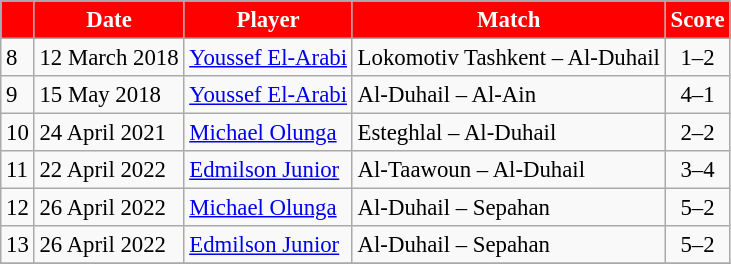<table border="0" class="wikitable" style="text-align:center;font-size:95%">
<tr>
<th scope=col style="color:#FFFFFF; background:#FF0000;"></th>
<th scope=col style="color:#FFFFFF; background:#FF0000;">Date</th>
<th scope=col style="color:#FFFFFF; background:#FF0000;">Player</th>
<th scope=col style="color:#FFFFFF; background:#FF0000;">Match</th>
<th width="35" style="color:#FFFFFF; background:#FF0000;">Score</th>
</tr>
<tr>
<td align=left>8</td>
<td align=left>12 March 2018</td>
<td align=left><a href='#'>Youssef El-Arabi</a></td>
<td align=left>Lokomotiv Tashkent – Al-Duhail</td>
<td align=center>1–2</td>
</tr>
<tr>
<td align=left>9</td>
<td align=left>15 May 2018</td>
<td align=left><a href='#'>Youssef El-Arabi</a></td>
<td align=left>Al-Duhail – Al-Ain</td>
<td align=center>4–1</td>
</tr>
<tr>
<td align=left>10</td>
<td align=left>24 April 2021</td>
<td align=left><a href='#'>Michael Olunga</a></td>
<td align=left>Esteghlal – Al-Duhail</td>
<td align=center>2–2</td>
</tr>
<tr>
<td align=left>11</td>
<td align=left>22 April 2022</td>
<td align=left><a href='#'>Edmilson Junior</a></td>
<td align=left>Al-Taawoun – Al-Duhail</td>
<td align=center>3–4</td>
</tr>
<tr>
<td align=left>12</td>
<td align=left>26 April 2022</td>
<td align=left><a href='#'>Michael Olunga</a></td>
<td align=left>Al-Duhail – Sepahan</td>
<td align=center>5–2</td>
</tr>
<tr>
<td align=left>13</td>
<td align=left>26 April 2022</td>
<td align=left><a href='#'>Edmilson Junior</a></td>
<td align=left>Al-Duhail – Sepahan</td>
<td align=center>5–2</td>
</tr>
<tr>
</tr>
</table>
